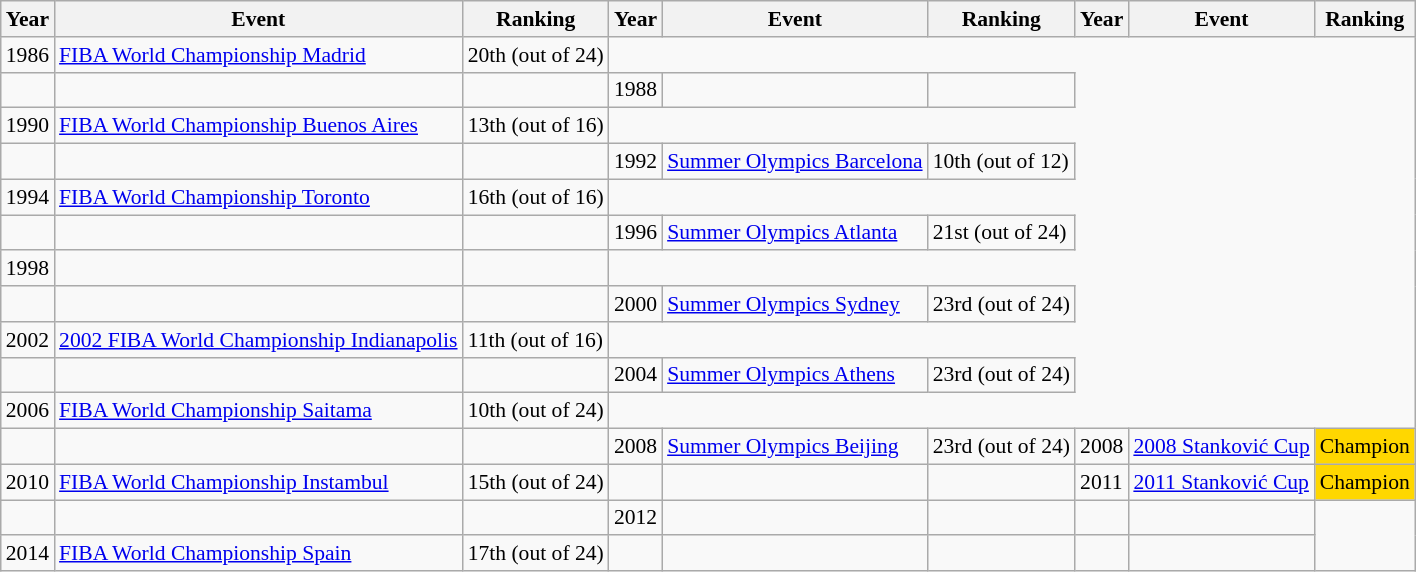<table class="wikitable" style="font-size:90%;">
<tr>
<th>Year</th>
<th>Event</th>
<th>Ranking</th>
<th>Year</th>
<th>Event</th>
<th>Ranking</th>
<th>Year</th>
<th>Event</th>
<th>Ranking</th>
</tr>
<tr>
<td>1986</td>
<td><a href='#'>FIBA World Championship Madrid</a></td>
<td>20th (out of 24)</td>
</tr>
<tr>
<td></td>
<td></td>
<td></td>
<td>1988</td>
<td></td>
<td></td>
</tr>
<tr>
<td>1990</td>
<td><a href='#'>FIBA World Championship Buenos Aires</a></td>
<td>13th (out of 16)</td>
</tr>
<tr>
<td></td>
<td></td>
<td></td>
<td>1992</td>
<td><a href='#'>Summer Olympics Barcelona</a></td>
<td>10th (out of 12)</td>
</tr>
<tr>
<td>1994</td>
<td><a href='#'>FIBA World Championship Toronto</a></td>
<td>16th (out of 16)</td>
</tr>
<tr>
<td></td>
<td></td>
<td></td>
<td>1996</td>
<td><a href='#'>Summer Olympics Atlanta</a></td>
<td>21st (out of 24)</td>
</tr>
<tr>
<td>1998</td>
<td></td>
<td></td>
</tr>
<tr>
<td></td>
<td></td>
<td></td>
<td>2000</td>
<td><a href='#'>Summer Olympics Sydney</a></td>
<td>23rd (out of 24)</td>
</tr>
<tr>
<td>2002</td>
<td><a href='#'>2002 FIBA World Championship Indianapolis</a></td>
<td>11th (out of 16)</td>
</tr>
<tr>
<td></td>
<td></td>
<td></td>
<td>2004</td>
<td><a href='#'>Summer Olympics Athens</a></td>
<td>23rd (out of 24)</td>
</tr>
<tr>
<td>2006</td>
<td><a href='#'>FIBA World Championship Saitama</a></td>
<td>10th (out of 24)</td>
</tr>
<tr>
<td></td>
<td></td>
<td></td>
<td>2008</td>
<td><a href='#'>Summer Olympics Beijing</a></td>
<td>23rd (out of 24)</td>
<td>2008</td>
<td><a href='#'>2008 Stanković Cup</a></td>
<td style="background:gold;">Champion</td>
</tr>
<tr>
<td>2010</td>
<td><a href='#'>FIBA World Championship Instambul</a></td>
<td>15th (out of 24)</td>
<td></td>
<td></td>
<td></td>
<td>2011</td>
<td><a href='#'>2011 Stanković Cup</a></td>
<td style="background:gold;">Champion</td>
</tr>
<tr>
<td></td>
<td></td>
<td></td>
<td>2012</td>
<td></td>
<td></td>
<td></td>
<td></td>
</tr>
<tr>
<td>2014</td>
<td><a href='#'>FIBA World Championship Spain</a></td>
<td>17th (out of 24)</td>
<td></td>
<td></td>
<td></td>
<td></td>
<td></td>
</tr>
</table>
